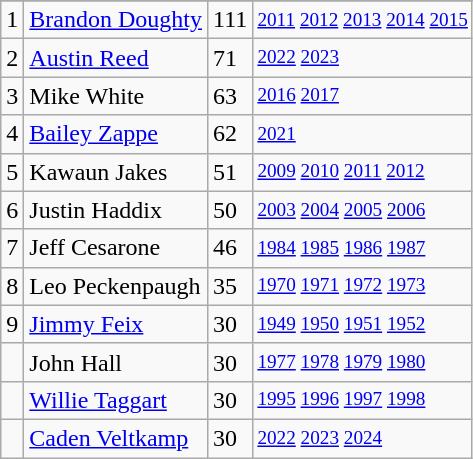<table class="wikitable">
<tr>
</tr>
<tr>
<td>1</td>
<td><a href='#'>Brandon Doughty</a></td>
<td>111</td>
<td style="font-size:80%;"><a href='#'>2011</a> <a href='#'>2012</a> <a href='#'>2013</a> <a href='#'>2014</a> <a href='#'>2015</a></td>
</tr>
<tr>
<td>2</td>
<td><a href='#'>Austin Reed</a></td>
<td>71</td>
<td style="font-size:80%;"><a href='#'>2022</a> <a href='#'>2023</a></td>
</tr>
<tr>
<td>3</td>
<td>Mike White</td>
<td>63</td>
<td style="font-size:80%;"><a href='#'>2016</a> <a href='#'>2017</a></td>
</tr>
<tr>
<td>4</td>
<td><a href='#'>Bailey Zappe</a></td>
<td>62</td>
<td style="font-size:80%;"><a href='#'>2021</a></td>
</tr>
<tr>
<td>5</td>
<td>Kawaun Jakes</td>
<td>51</td>
<td style="font-size:80%;"><a href='#'>2009</a> <a href='#'>2010</a> <a href='#'>2011</a> <a href='#'>2012</a></td>
</tr>
<tr>
<td>6</td>
<td>Justin Haddix</td>
<td>50</td>
<td style="font-size:80%;"><a href='#'>2003</a> <a href='#'>2004</a> <a href='#'>2005</a> <a href='#'>2006</a></td>
</tr>
<tr>
<td>7</td>
<td>Jeff Cesarone</td>
<td>46</td>
<td style="font-size:80%;"><a href='#'>1984</a> <a href='#'>1985</a> <a href='#'>1986</a> <a href='#'>1987</a></td>
</tr>
<tr>
<td>8</td>
<td>Leo Peckenpaugh</td>
<td>35</td>
<td style="font-size:80%;"><a href='#'>1970</a> <a href='#'>1971</a> <a href='#'>1972</a> <a href='#'>1973</a></td>
</tr>
<tr>
<td>9</td>
<td><a href='#'>Jimmy Feix</a></td>
<td>30</td>
<td style="font-size:80%;"><a href='#'>1949</a> <a href='#'>1950</a> <a href='#'>1951</a> <a href='#'>1952</a></td>
</tr>
<tr>
<td></td>
<td>John Hall</td>
<td>30</td>
<td style="font-size:80%;"><a href='#'>1977</a> <a href='#'>1978</a> <a href='#'>1979</a> <a href='#'>1980</a></td>
</tr>
<tr>
<td></td>
<td><a href='#'>Willie Taggart</a></td>
<td>30</td>
<td style="font-size:80%;"><a href='#'>1995</a> <a href='#'>1996</a> <a href='#'>1997</a> <a href='#'>1998</a></td>
</tr>
<tr>
<td></td>
<td><a href='#'>Caden Veltkamp</a></td>
<td>30</td>
<td style="font-size:80%;"><a href='#'>2022</a> <a href='#'>2023</a> <a href='#'>2024</a></td>
</tr>
</table>
